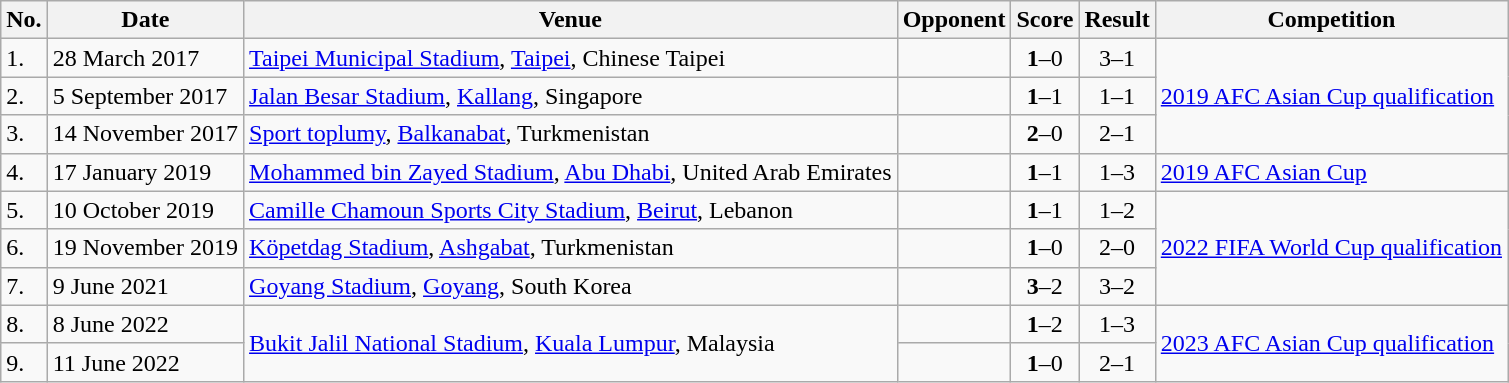<table class="wikitable" style="font-size:100%;">
<tr>
<th>No.</th>
<th>Date</th>
<th>Venue</th>
<th>Opponent</th>
<th>Score</th>
<th>Result</th>
<th>Competition</th>
</tr>
<tr>
<td>1.</td>
<td>28 March 2017</td>
<td><a href='#'>Taipei Municipal Stadium</a>, <a href='#'>Taipei</a>, Chinese Taipei</td>
<td></td>
<td align=center><strong>1</strong>–0</td>
<td align=center>3–1</td>
<td rowspan=3><a href='#'>2019 AFC Asian Cup qualification</a></td>
</tr>
<tr>
<td>2.</td>
<td>5 September 2017</td>
<td><a href='#'>Jalan Besar Stadium</a>, <a href='#'>Kallang</a>, Singapore</td>
<td></td>
<td align=center><strong>1</strong>–1</td>
<td align=center>1–1</td>
</tr>
<tr>
<td>3.</td>
<td>14 November 2017</td>
<td><a href='#'>Sport toplumy</a>, <a href='#'>Balkanabat</a>, Turkmenistan</td>
<td></td>
<td align=center><strong>2</strong>–0</td>
<td align=center>2–1</td>
</tr>
<tr>
<td>4.</td>
<td>17 January 2019</td>
<td><a href='#'>Mohammed bin Zayed Stadium</a>, <a href='#'>Abu Dhabi</a>, United Arab Emirates</td>
<td></td>
<td align=center><strong>1</strong>–1</td>
<td align=center>1–3</td>
<td><a href='#'>2019 AFC Asian Cup</a></td>
</tr>
<tr>
<td>5.</td>
<td>10 October 2019</td>
<td><a href='#'>Camille Chamoun Sports City Stadium</a>, <a href='#'>Beirut</a>, Lebanon</td>
<td></td>
<td align=center><strong>1</strong>–1</td>
<td align=center>1–2</td>
<td rowspan=3><a href='#'>2022 FIFA World Cup qualification</a></td>
</tr>
<tr>
<td>6.</td>
<td>19 November 2019</td>
<td><a href='#'>Köpetdag Stadium</a>, <a href='#'>Ashgabat</a>, Turkmenistan</td>
<td></td>
<td align=center><strong>1</strong>–0</td>
<td align=center>2–0</td>
</tr>
<tr>
<td>7.</td>
<td>9 June 2021</td>
<td><a href='#'>Goyang Stadium</a>, <a href='#'>Goyang</a>, South Korea</td>
<td></td>
<td align=center><strong>3</strong>–2</td>
<td align=center>3–2</td>
</tr>
<tr>
<td>8.</td>
<td>8 June 2022</td>
<td rowspan=2><a href='#'>Bukit Jalil National Stadium</a>, <a href='#'>Kuala Lumpur</a>, Malaysia</td>
<td></td>
<td align=center><strong>1</strong>–2</td>
<td align=center>1–3</td>
<td rowspan=2><a href='#'>2023 AFC Asian Cup qualification</a></td>
</tr>
<tr>
<td>9.</td>
<td>11 June 2022</td>
<td></td>
<td align=center><strong>1</strong>–0</td>
<td align=center>2–1</td>
</tr>
</table>
